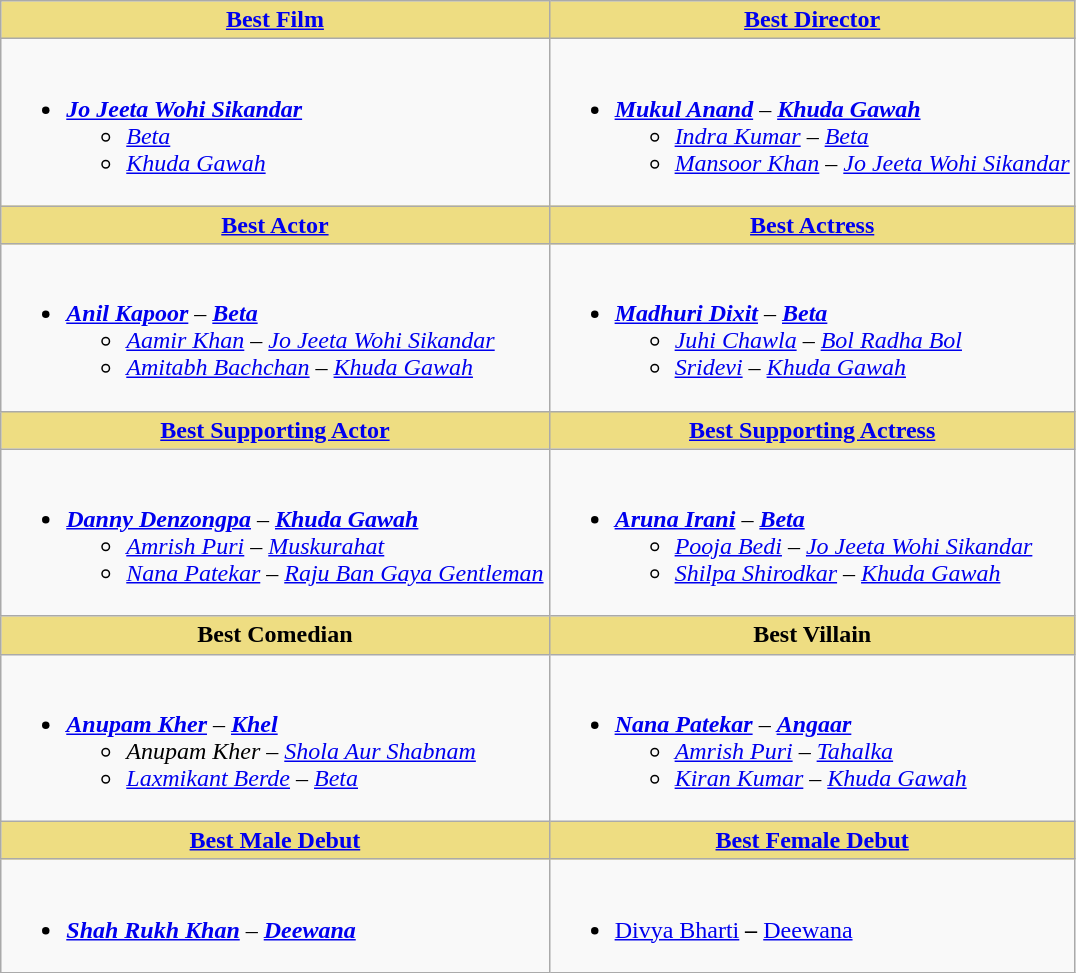<table class="wikitable">
<tr>
<th style="background:#EEDD82;"><a href='#'>Best Film</a></th>
<th style="background:#EEDD82;"><a href='#'>Best Director</a></th>
</tr>
<tr>
<td><br><ul><li><strong><em><a href='#'>Jo Jeeta Wohi Sikandar</a></em></strong><ul><li><em><a href='#'>Beta</a></em></li><li><em><a href='#'>Khuda Gawah</a></em></li></ul></li></ul></td>
<td><br><ul><li><strong><em><a href='#'>Mukul Anand</a></em></strong> – <strong><em><a href='#'>Khuda Gawah</a></em></strong><ul><li><em><a href='#'>Indra Kumar</a></em> – <em><a href='#'>Beta</a></em></li><li><em><a href='#'>Mansoor Khan</a></em> – <em><a href='#'>Jo Jeeta Wohi Sikandar</a></em></li></ul></li></ul></td>
</tr>
<tr>
<th style="background:#EEDD82;"><a href='#'>Best Actor</a></th>
<th style="background:#EEDD82;"><a href='#'>Best Actress</a></th>
</tr>
<tr>
<td><br><ul><li><strong><em><a href='#'>Anil Kapoor</a></em></strong> – <strong><em><a href='#'>Beta</a></em></strong><ul><li><em><a href='#'>Aamir Khan</a></em> – <em><a href='#'>Jo Jeeta Wohi Sikandar</a></em></li><li><em><a href='#'>Amitabh Bachchan</a></em> – <em><a href='#'>Khuda Gawah</a></em></li></ul></li></ul></td>
<td><br><ul><li><strong><em><a href='#'>Madhuri Dixit</a></em></strong> – <strong><em><a href='#'>Beta</a></em></strong><ul><li><em><a href='#'>Juhi Chawla</a></em> – <em><a href='#'>Bol Radha Bol</a></em></li><li><em><a href='#'>Sridevi</a></em> – <em><a href='#'>Khuda Gawah</a></em></li></ul></li></ul></td>
</tr>
<tr>
<th style="background:#EEDD82;"><a href='#'>Best Supporting Actor</a></th>
<th style="background:#EEDD82;"><a href='#'>Best Supporting Actress</a></th>
</tr>
<tr>
<td><br><ul><li><strong><em><a href='#'>Danny Denzongpa</a></em></strong> – <strong><em><a href='#'>Khuda Gawah</a></em></strong><ul><li><em><a href='#'>Amrish Puri</a></em> – <em><a href='#'>Muskurahat</a></em></li><li><em><a href='#'>Nana Patekar</a></em> – <em><a href='#'>Raju Ban Gaya Gentleman</a></em></li></ul></li></ul></td>
<td><br><ul><li><strong><em><a href='#'>Aruna Irani</a></em></strong> – <strong><em><a href='#'>Beta</a></em></strong><ul><li><em><a href='#'>Pooja Bedi</a></em> – <em><a href='#'>Jo Jeeta Wohi Sikandar</a></em></li><li><em><a href='#'>Shilpa Shirodkar</a></em> – <em><a href='#'>Khuda Gawah</a></em></li></ul></li></ul></td>
</tr>
<tr>
<th style="background:#EEDD82;">Best Comedian</th>
<th style="background:#EEDD82;">Best Villain</th>
</tr>
<tr>
<td><br><ul><li><strong><em><a href='#'>Anupam Kher</a></em></strong> – <strong><em><a href='#'>Khel</a></em></strong><ul><li><em>Anupam Kher</em> – <em><a href='#'>Shola Aur Shabnam</a></em></li><li><em><a href='#'>Laxmikant Berde</a></em> – <em><a href='#'>Beta</a></em></li></ul></li></ul></td>
<td><br><ul><li><strong><em><a href='#'>Nana Patekar</a></em></strong> – <strong><em><a href='#'>Angaar</a></em></strong><ul><li><em><a href='#'>Amrish Puri</a></em> – <em><a href='#'>Tahalka</a></em></li><li><em><a href='#'>Kiran Kumar</a></em> – <em><a href='#'>Khuda Gawah</a></em></li></ul></li></ul></td>
</tr>
<tr>
<th style="background:#EEDD82;"><a href='#'>Best Male Debut</a></th>
<th style="background:#EEDD82;"><a href='#'>Best Female Debut</a></th>
</tr>
<tr>
<td><br><ul><li><strong><em><a href='#'>Shah Rukh Khan</a></em></strong> – <strong><em><a href='#'>Deewana</a><em> <strong></li></ul></td>
<td><br><ul><li></em></strong><a href='#'>Divya Bharti</a><strong><em> – </em></strong><a href='#'>Deewana</a><strong><em></li></ul></td>
</tr>
</table>
